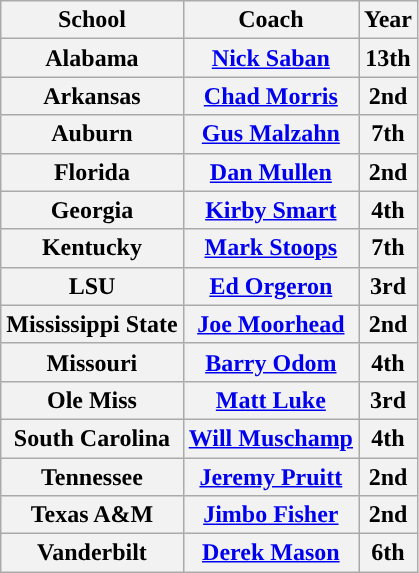<table class="wikitable" style="font–size:90%; text–align:center">
<tr>
<th>School</th>
<th>Coach</th>
<th>Year</th>
</tr>
<tr>
<th>Alabama</th>
<th><a href='#'>Nick Saban</a></th>
<th>13th</th>
</tr>
<tr>
<th>Arkansas</th>
<th><a href='#'>Chad Morris</a></th>
<th>2nd</th>
</tr>
<tr>
<th>Auburn</th>
<th><a href='#'>Gus Malzahn</a></th>
<th>7th</th>
</tr>
<tr>
<th>Florida</th>
<th><a href='#'>Dan Mullen</a></th>
<th>2nd</th>
</tr>
<tr>
<th>Georgia</th>
<th><a href='#'>Kirby Smart</a></th>
<th>4th</th>
</tr>
<tr>
<th>Kentucky</th>
<th><a href='#'>Mark Stoops</a></th>
<th>7th</th>
</tr>
<tr>
<th>LSU</th>
<th><a href='#'>Ed Orgeron</a></th>
<th>3rd</th>
</tr>
<tr>
<th>Mississippi State</th>
<th><a href='#'>Joe Moorhead</a></th>
<th>2nd</th>
</tr>
<tr>
<th>Missouri</th>
<th><a href='#'>Barry Odom</a></th>
<th>4th</th>
</tr>
<tr>
<th>Ole Miss</th>
<th><a href='#'>Matt Luke</a></th>
<th>3rd</th>
</tr>
<tr>
<th>South Carolina</th>
<th><a href='#'>Will Muschamp</a></th>
<th>4th</th>
</tr>
<tr>
<th>Tennessee</th>
<th><a href='#'>Jeremy Pruitt</a></th>
<th>2nd</th>
</tr>
<tr>
<th>Texas A&M</th>
<th><a href='#'>Jimbo Fisher</a></th>
<th>2nd</th>
</tr>
<tr>
<th>Vanderbilt</th>
<th><a href='#'>Derek Mason</a></th>
<th>6th</th>
</tr>
</table>
